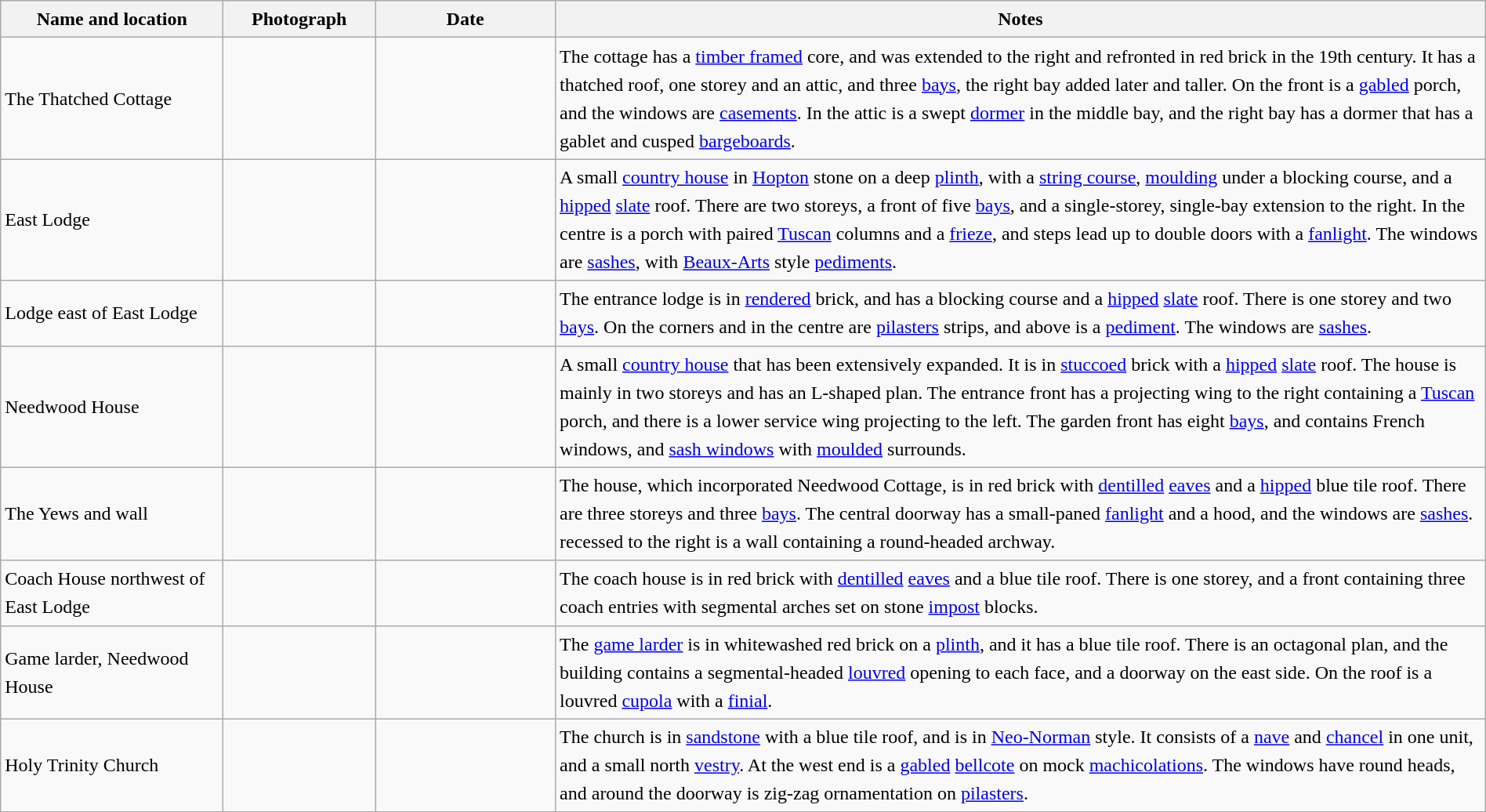<table class="wikitable sortable plainrowheaders" style="width:100%;border:0px;text-align:left;line-height:150%;">
<tr>
<th scope="col"  style="width:150px">Name and location</th>
<th scope="col"  style="width:100px" class="unsortable">Photograph</th>
<th scope="col"  style="width:120px">Date</th>
<th scope="col"  style="width:650px" class="unsortable">Notes</th>
</tr>
<tr>
<td>The Thatched Cottage<br><small></small></td>
<td></td>
<td align="center"></td>
<td>The cottage has a <a href='#'>timber framed</a> core, and was extended to the right and refronted in red brick in the 19th century.  It has a thatched roof, one storey and an attic, and three <a href='#'>bays</a>, the right bay added later and taller.  On the front is a <a href='#'>gabled</a> porch, and the windows are <a href='#'>casements</a>.  In the attic is a swept <a href='#'>dormer</a> in the middle bay, and the right bay has a dormer that has a gablet and cusped <a href='#'>bargeboards</a>.</td>
</tr>
<tr>
<td>East Lodge<br><small></small></td>
<td></td>
<td align="center"></td>
<td>A small <a href='#'>country house</a> in <a href='#'>Hopton</a> stone on a deep <a href='#'>plinth</a>, with a <a href='#'>string course</a>, <a href='#'>moulding</a> under a blocking course, and a <a href='#'>hipped</a> <a href='#'>slate</a> roof.  There are two storeys, a front of five <a href='#'>bays</a>, and a single-storey, single-bay extension to the right.  In the centre is a porch with paired <a href='#'>Tuscan</a> columns and a <a href='#'>frieze</a>, and steps lead up to double doors with a <a href='#'>fanlight</a>.  The windows are <a href='#'>sashes</a>, with <a href='#'>Beaux-Arts</a> style <a href='#'>pediments</a>.</td>
</tr>
<tr>
<td>Lodge east of East Lodge<br><small></small></td>
<td></td>
<td align="center"></td>
<td>The entrance lodge is in <a href='#'>rendered</a> brick, and has a blocking course and a <a href='#'>hipped</a> <a href='#'>slate</a> roof.  There is one storey and two <a href='#'>bays</a>.  On the corners and in the centre are <a href='#'>pilasters</a> strips, and above is a <a href='#'>pediment</a>.  The windows are <a href='#'>sashes</a>.</td>
</tr>
<tr>
<td>Needwood House<br><small></small></td>
<td></td>
<td align="center"></td>
<td>A small <a href='#'>country house</a> that has been extensively expanded.  It is in <a href='#'>stuccoed</a> brick with a <a href='#'>hipped</a> <a href='#'>slate</a> roof.  The house is mainly in two storeys and has an L-shaped plan.  The entrance front has a projecting wing to the right containing a <a href='#'>Tuscan</a> porch, and there is a lower service wing projecting to the left.  The garden front has eight <a href='#'>bays</a>, and contains French windows, and <a href='#'>sash windows</a> with <a href='#'>moulded</a> surrounds.</td>
</tr>
<tr>
<td>The Yews and wall<br><small></small></td>
<td></td>
<td align="center"></td>
<td>The house, which incorporated Needwood Cottage, is in red brick with <a href='#'>dentilled</a> <a href='#'>eaves</a> and a <a href='#'>hipped</a> blue tile roof.  There are three storeys and three <a href='#'>bays</a>.  The central doorway has a small-paned <a href='#'>fanlight</a> and a hood, and the windows are <a href='#'>sashes</a>.  recessed to the right is a wall containing a round-headed archway.</td>
</tr>
<tr>
<td>Coach House northwest of East Lodge<br><small></small></td>
<td></td>
<td align="center"></td>
<td>The coach house is in red brick with <a href='#'>dentilled</a> <a href='#'>eaves</a> and a blue tile roof.  There is one storey, and a front containing three coach entries with segmental arches set on stone <a href='#'>impost</a> blocks.</td>
</tr>
<tr>
<td>Game larder, Needwood House<br><small></small></td>
<td></td>
<td align="center"></td>
<td>The <a href='#'>game larder</a> is in whitewashed red brick on a <a href='#'>plinth</a>, and it has a blue tile roof.  There is an octagonal plan, and the building contains a segmental-headed <a href='#'>louvred</a> opening to each face, and a doorway on the east side.  On the roof is a louvred <a href='#'>cupola</a> with a <a href='#'>finial</a>.</td>
</tr>
<tr>
<td>Holy Trinity Church<br><small></small></td>
<td></td>
<td align="center"></td>
<td>The church is in <a href='#'>sandstone</a> with a blue tile roof, and is in <a href='#'>Neo-Norman</a> style.  It consists of a <a href='#'>nave</a> and <a href='#'>chancel</a> in one unit, and a small north <a href='#'>vestry</a>.  At the west end is a <a href='#'>gabled</a> <a href='#'>bellcote</a> on mock <a href='#'>machicolations</a>.  The windows have round heads, and around the doorway is zig-zag ornamentation on <a href='#'>pilasters</a>.</td>
</tr>
<tr>
</tr>
</table>
